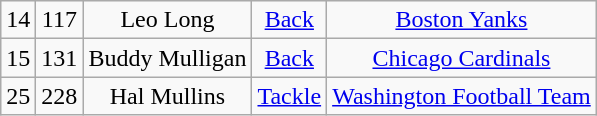<table class="wikitable" style="text-align:center">
<tr>
<td>14</td>
<td>117</td>
<td>Leo Long</td>
<td><a href='#'>Back</a></td>
<td><a href='#'>Boston Yanks</a></td>
</tr>
<tr>
<td>15</td>
<td>131</td>
<td>Buddy Mulligan</td>
<td><a href='#'>Back</a></td>
<td><a href='#'>Chicago Cardinals</a></td>
</tr>
<tr>
<td>25</td>
<td>228</td>
<td>Hal Mullins</td>
<td><a href='#'>Tackle</a></td>
<td><a href='#'>Washington Football Team</a></td>
</tr>
</table>
